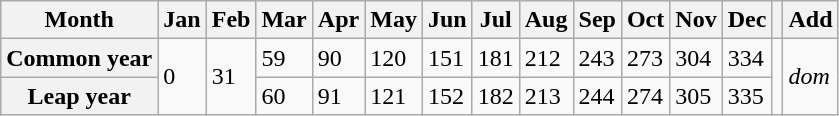<table class="wikitable">
<tr>
<th scope=row>Month</th>
<th>Jan</th>
<th>Feb</th>
<th>Mar</th>
<th>Apr</th>
<th>May</th>
<th>Jun</th>
<th>Jul</th>
<th>Aug</th>
<th>Sep</th>
<th>Oct</th>
<th>Nov</th>
<th>Dec</th>
<th></th>
<th>Add</th>
</tr>
<tr>
<th scope=row>Common year</th>
<td rowspan=2>0</td>
<td rowspan=2>31</td>
<td>59</td>
<td>90</td>
<td>120</td>
<td>151</td>
<td>181</td>
<td>212</td>
<td>243</td>
<td>273</td>
<td>304</td>
<td>334</td>
<td rowspan=2></td>
<td rowspan=2><em>dom</em></td>
</tr>
<tr>
<th scope=row>Leap year</th>
<td>60</td>
<td>91</td>
<td>121</td>
<td>152</td>
<td>182</td>
<td>213</td>
<td>244</td>
<td>274</td>
<td>305</td>
<td>335</td>
</tr>
</table>
